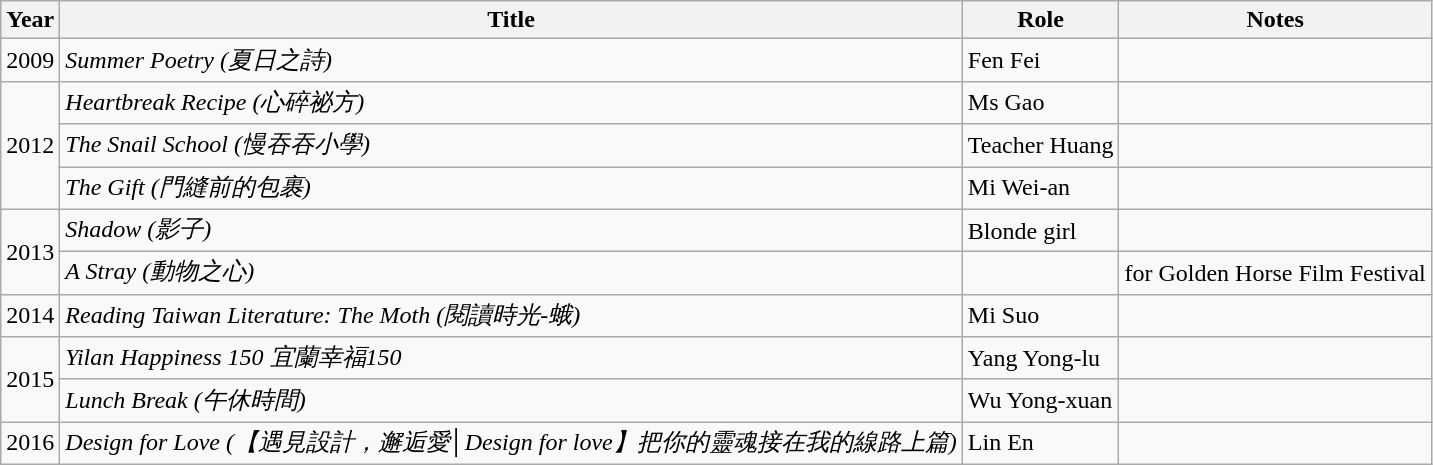<table class="wikitable sortable">
<tr>
<th>Year</th>
<th>Title</th>
<th>Role</th>
<th>Notes</th>
</tr>
<tr>
<td>2009</td>
<td><em>Summer Poetry (夏日之詩)</em></td>
<td>Fen Fei</td>
<td></td>
</tr>
<tr>
<td rowspan=3>2012</td>
<td><em>Heartbreak Recipe (心碎祕方)</em></td>
<td>Ms Gao</td>
<td></td>
</tr>
<tr>
<td><em>The Snail School (慢吞吞小學)</em></td>
<td>Teacher Huang</td>
<td></td>
</tr>
<tr>
<td><em>The Gift (門縫前的包裹)</em></td>
<td>Mi Wei-an</td>
<td></td>
</tr>
<tr>
<td rowspan=2>2013</td>
<td><em>Shadow (影子)</em></td>
<td>Blonde girl</td>
<td></td>
</tr>
<tr>
<td><em>A Stray (動物之心)</em></td>
<td></td>
<td>for Golden Horse Film Festival</td>
</tr>
<tr>
<td>2014</td>
<td><em>Reading Taiwan Literature: The Moth (閱讀時光-蛾)</em></td>
<td>Mi Suo</td>
<td></td>
</tr>
<tr>
<td rowspan=2>2015</td>
<td><em>Yilan Happiness 150 宜蘭幸福150</em></td>
<td>Yang Yong-lu</td>
<td></td>
</tr>
<tr>
<td><em>Lunch Break (午休時間)</em></td>
<td>Wu Yong-xuan</td>
<td></td>
</tr>
<tr>
<td>2016</td>
<td><em>Design for Love (【遇見設計，邂逅愛│Design for love】把你的靈魂接在我的線路上篇)</em></td>
<td>Lin En</td>
<td></td>
</tr>
</table>
